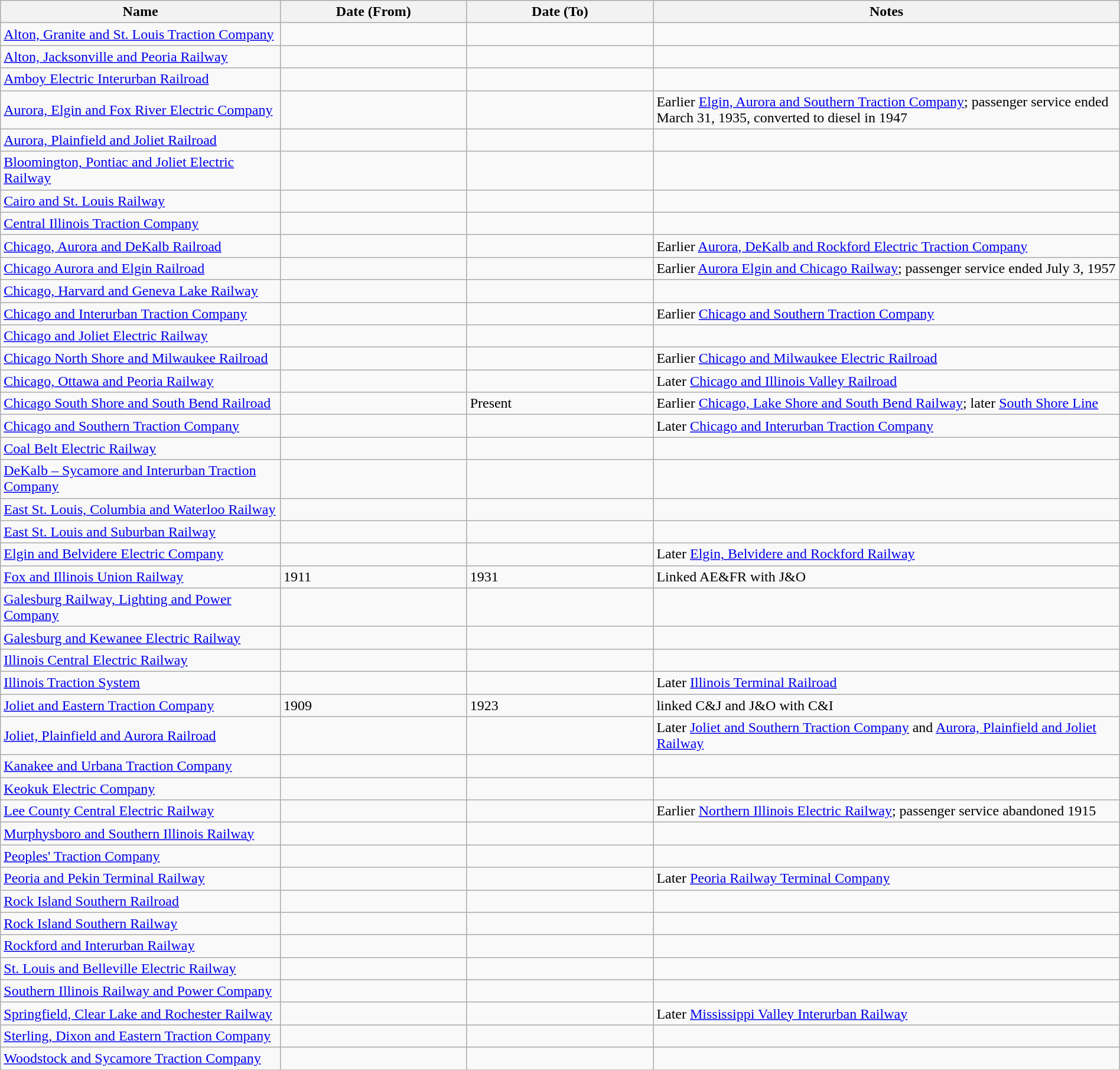<table class="wikitable sortable" width=100%>
<tr>
<th width=15%>Name</th>
<th width=10%>Date (From)</th>
<th width=10%>Date (To)</th>
<th class="unsortable" width=25%>Notes</th>
</tr>
<tr>
<td><a href='#'>Alton, Granite and St. Louis Traction Company</a></td>
<td></td>
<td></td>
<td></td>
</tr>
<tr>
<td><a href='#'>Alton, Jacksonville and Peoria Railway</a></td>
<td></td>
<td></td>
<td></td>
</tr>
<tr>
<td><a href='#'>Amboy Electric Interurban Railroad</a></td>
<td></td>
<td></td>
<td></td>
</tr>
<tr>
<td><a href='#'>Aurora, Elgin and Fox River Electric Company</a></td>
<td></td>
<td></td>
<td>Earlier <a href='#'>Elgin, Aurora and Southern Traction Company</a>; passenger service ended March 31, 1935, converted to diesel in 1947</td>
</tr>
<tr>
<td><a href='#'>Aurora, Plainfield and Joliet Railroad</a></td>
<td></td>
<td></td>
<td></td>
</tr>
<tr>
<td><a href='#'>Bloomington, Pontiac and Joliet Electric Railway</a></td>
<td></td>
<td></td>
<td></td>
</tr>
<tr>
<td><a href='#'>Cairo and St. Louis Railway</a></td>
<td></td>
<td></td>
<td></td>
</tr>
<tr>
<td><a href='#'>Central Illinois Traction Company</a></td>
<td></td>
<td></td>
<td></td>
</tr>
<tr>
<td><a href='#'>Chicago, Aurora and DeKalb Railroad</a></td>
<td></td>
<td></td>
<td>Earlier <a href='#'>Aurora, DeKalb and Rockford Electric Traction Company</a></td>
</tr>
<tr>
<td><a href='#'>Chicago Aurora and Elgin Railroad</a></td>
<td></td>
<td></td>
<td>Earlier <a href='#'>Aurora Elgin and Chicago Railway</a>; passenger service ended July 3, 1957</td>
</tr>
<tr>
<td><a href='#'>Chicago, Harvard and Geneva Lake Railway</a></td>
<td></td>
<td></td>
<td></td>
</tr>
<tr>
<td><a href='#'>Chicago and Interurban Traction Company</a></td>
<td></td>
<td></td>
<td>Earlier <a href='#'>Chicago and Southern Traction Company</a></td>
</tr>
<tr>
<td><a href='#'>Chicago and Joliet Electric Railway</a></td>
<td></td>
<td></td>
<td></td>
</tr>
<tr>
<td><a href='#'>Chicago North Shore and Milwaukee Railroad</a></td>
<td></td>
<td></td>
<td>Earlier <a href='#'>Chicago and Milwaukee Electric Railroad</a></td>
</tr>
<tr>
<td><a href='#'>Chicago, Ottawa and Peoria Railway</a></td>
<td></td>
<td></td>
<td>Later <a href='#'>Chicago and Illinois Valley Railroad</a></td>
</tr>
<tr>
<td><a href='#'>Chicago South Shore and South Bend Railroad</a></td>
<td></td>
<td>Present</td>
<td>Earlier <a href='#'>Chicago, Lake Shore and South Bend Railway</a>; later <a href='#'>South Shore Line</a></td>
</tr>
<tr>
<td><a href='#'>Chicago and Southern Traction Company</a></td>
<td></td>
<td></td>
<td>Later <a href='#'>Chicago and Interurban Traction Company</a></td>
</tr>
<tr>
<td><a href='#'>Coal Belt Electric Railway</a></td>
<td></td>
<td></td>
<td></td>
</tr>
<tr>
<td><a href='#'>DeKalb – Sycamore and Interurban Traction Company</a></td>
<td></td>
<td></td>
<td></td>
</tr>
<tr>
<td><a href='#'>East St. Louis, Columbia and Waterloo Railway</a></td>
<td></td>
<td></td>
<td></td>
</tr>
<tr>
<td><a href='#'>East St. Louis and Suburban Railway</a></td>
<td></td>
<td></td>
<td></td>
</tr>
<tr>
<td><a href='#'>Elgin and Belvidere Electric Company</a></td>
<td></td>
<td></td>
<td>Later <a href='#'>Elgin, Belvidere and Rockford Railway</a></td>
</tr>
<tr>
<td><a href='#'>Fox and Illinois Union Railway</a></td>
<td>1911</td>
<td>1931</td>
<td>Linked AE&FR with J&O</td>
</tr>
<tr>
<td><a href='#'>Galesburg Railway, Lighting and Power Company</a></td>
<td></td>
<td></td>
<td></td>
</tr>
<tr>
<td><a href='#'>Galesburg and Kewanee Electric Railway</a></td>
<td></td>
<td></td>
<td></td>
</tr>
<tr>
<td><a href='#'>Illinois Central Electric Railway</a></td>
<td></td>
<td></td>
<td></td>
</tr>
<tr>
<td><a href='#'>Illinois Traction System</a></td>
<td></td>
<td></td>
<td>Later <a href='#'>Illinois Terminal Railroad</a></td>
</tr>
<tr>
<td><a href='#'>Joliet and Eastern Traction Company</a></td>
<td>1909</td>
<td>1923</td>
<td>linked C&J and J&O with C&I</td>
</tr>
<tr>
<td><a href='#'>Joliet, Plainfield and Aurora Railroad</a></td>
<td></td>
<td></td>
<td>Later <a href='#'>Joliet and Southern Traction Company</a> and <a href='#'>Aurora, Plainfield and Joliet Railway</a></td>
</tr>
<tr>
<td><a href='#'>Kanakee and Urbana Traction Company</a></td>
<td></td>
<td></td>
<td></td>
</tr>
<tr>
<td><a href='#'>Keokuk Electric Company</a></td>
<td></td>
<td></td>
<td></td>
</tr>
<tr>
<td><a href='#'>Lee County Central Electric Railway</a></td>
<td></td>
<td></td>
<td>Earlier <a href='#'>Northern Illinois Electric Railway</a>; passenger service abandoned 1915</td>
</tr>
<tr>
<td><a href='#'>Murphysboro and Southern Illinois Railway</a></td>
<td></td>
<td></td>
<td></td>
</tr>
<tr>
<td><a href='#'>Peoples' Traction Company</a></td>
<td></td>
<td></td>
<td></td>
</tr>
<tr>
<td><a href='#'>Peoria and Pekin Terminal Railway</a></td>
<td></td>
<td></td>
<td>Later <a href='#'>Peoria Railway Terminal Company</a></td>
</tr>
<tr>
<td><a href='#'>Rock Island Southern Railroad</a></td>
<td></td>
<td></td>
<td></td>
</tr>
<tr>
<td><a href='#'>Rock Island Southern Railway</a></td>
<td></td>
<td></td>
<td></td>
</tr>
<tr>
<td><a href='#'>Rockford and Interurban Railway</a></td>
<td></td>
<td></td>
<td></td>
</tr>
<tr>
<td><a href='#'>St. Louis and Belleville Electric Railway</a></td>
<td></td>
<td></td>
<td></td>
</tr>
<tr>
<td><a href='#'>Southern Illinois Railway and Power Company</a></td>
<td></td>
<td></td>
<td></td>
</tr>
<tr>
<td><a href='#'>Springfield, Clear Lake and Rochester Railway</a></td>
<td></td>
<td></td>
<td>Later <a href='#'>Mississippi Valley Interurban Railway</a></td>
</tr>
<tr>
<td><a href='#'>Sterling, Dixon and Eastern Traction Company</a></td>
<td></td>
<td></td>
<td></td>
</tr>
<tr>
<td><a href='#'>Woodstock and Sycamore Traction Company</a></td>
<td></td>
<td></td>
<td></td>
</tr>
<tr>
</tr>
</table>
